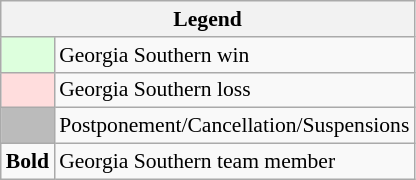<table class="wikitable" style="font-size:90%">
<tr>
<th colspan="2">Legend</th>
</tr>
<tr>
<td bgcolor="#ddffdd"> </td>
<td>Georgia Southern win</td>
</tr>
<tr>
<td bgcolor="#ffdddd"> </td>
<td>Georgia Southern loss</td>
</tr>
<tr>
<td bgcolor="#bbbbbb"> </td>
<td>Postponement/Cancellation/Suspensions</td>
</tr>
<tr>
<td><strong>Bold</strong></td>
<td>Georgia Southern team member</td>
</tr>
</table>
